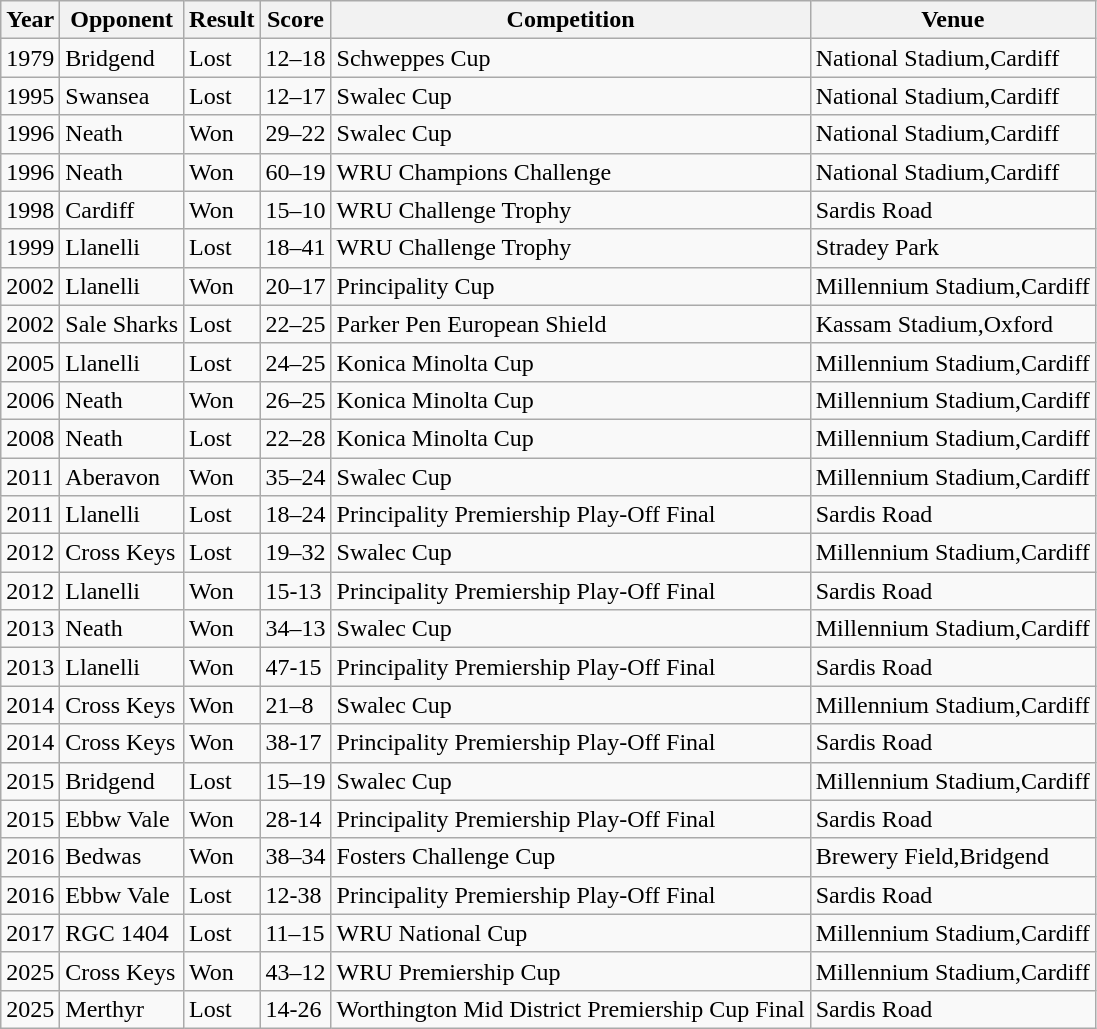<table class="wikitable">
<tr>
<th>Year</th>
<th>Opponent</th>
<th>Result</th>
<th>Score</th>
<th>Competition</th>
<th>Venue</th>
</tr>
<tr>
<td>1979</td>
<td>Bridgend</td>
<td>Lost</td>
<td>12–18</td>
<td>Schweppes Cup</td>
<td>National Stadium,Cardiff</td>
</tr>
<tr>
<td>1995</td>
<td>Swansea</td>
<td>Lost</td>
<td>12–17</td>
<td>Swalec Cup</td>
<td>National Stadium,Cardiff</td>
</tr>
<tr>
<td>1996</td>
<td>Neath</td>
<td>Won</td>
<td>29–22</td>
<td>Swalec Cup</td>
<td>National Stadium,Cardiff</td>
</tr>
<tr>
<td>1996</td>
<td>Neath</td>
<td>Won</td>
<td>60–19</td>
<td>WRU Champions Challenge</td>
<td>National Stadium,Cardiff</td>
</tr>
<tr>
<td>1998</td>
<td>Cardiff</td>
<td>Won</td>
<td>15–10</td>
<td>WRU Challenge Trophy</td>
<td>Sardis Road</td>
</tr>
<tr>
<td>1999</td>
<td>Llanelli</td>
<td>Lost</td>
<td>18–41</td>
<td>WRU Challenge Trophy</td>
<td>Stradey Park</td>
</tr>
<tr>
<td>2002</td>
<td>Llanelli</td>
<td>Won</td>
<td>20–17</td>
<td>Principality Cup</td>
<td>Millennium Stadium,Cardiff</td>
</tr>
<tr>
<td>2002</td>
<td>Sale Sharks</td>
<td>Lost</td>
<td>22–25</td>
<td>Parker Pen European Shield</td>
<td>Kassam Stadium,Oxford</td>
</tr>
<tr>
<td>2005</td>
<td>Llanelli</td>
<td>Lost</td>
<td>24–25</td>
<td>Konica Minolta Cup</td>
<td>Millennium Stadium,Cardiff</td>
</tr>
<tr>
<td>2006</td>
<td>Neath</td>
<td>Won</td>
<td>26–25</td>
<td>Konica Minolta Cup</td>
<td>Millennium Stadium,Cardiff</td>
</tr>
<tr>
<td>2008</td>
<td>Neath</td>
<td>Lost</td>
<td>22–28</td>
<td>Konica Minolta Cup</td>
<td>Millennium Stadium,Cardiff</td>
</tr>
<tr>
<td>2011</td>
<td>Aberavon</td>
<td>Won</td>
<td>35–24</td>
<td>Swalec Cup</td>
<td>Millennium Stadium,Cardiff</td>
</tr>
<tr>
<td>2011</td>
<td>Llanelli</td>
<td>Lost</td>
<td>18–24</td>
<td>Principality Premiership Play-Off Final</td>
<td>Sardis Road</td>
</tr>
<tr>
<td>2012</td>
<td>Cross Keys</td>
<td>Lost</td>
<td>19–32</td>
<td>Swalec Cup</td>
<td>Millennium Stadium,Cardiff</td>
</tr>
<tr>
<td>2012</td>
<td>Llanelli</td>
<td>Won</td>
<td>15-13</td>
<td>Principality Premiership Play-Off Final</td>
<td>Sardis Road</td>
</tr>
<tr>
<td>2013</td>
<td>Neath</td>
<td>Won</td>
<td>34–13</td>
<td>Swalec Cup</td>
<td>Millennium Stadium,Cardiff</td>
</tr>
<tr>
<td>2013</td>
<td>Llanelli</td>
<td>Won</td>
<td>47-15</td>
<td>Principality Premiership Play-Off Final</td>
<td>Sardis Road</td>
</tr>
<tr>
<td>2014</td>
<td>Cross Keys</td>
<td>Won</td>
<td>21–8</td>
<td>Swalec Cup</td>
<td>Millennium Stadium,Cardiff</td>
</tr>
<tr>
<td>2014</td>
<td>Cross Keys</td>
<td>Won</td>
<td>38-17</td>
<td>Principality Premiership Play-Off Final</td>
<td>Sardis Road</td>
</tr>
<tr>
<td>2015</td>
<td>Bridgend</td>
<td>Lost</td>
<td>15–19</td>
<td>Swalec Cup</td>
<td>Millennium Stadium,Cardiff</td>
</tr>
<tr>
<td>2015</td>
<td>Ebbw Vale</td>
<td>Won</td>
<td>28-14</td>
<td>Principality Premiership Play-Off Final</td>
<td>Sardis Road</td>
</tr>
<tr>
<td>2016</td>
<td>Bedwas</td>
<td>Won</td>
<td>38–34</td>
<td>Fosters Challenge Cup</td>
<td>Brewery Field,Bridgend</td>
</tr>
<tr>
<td>2016</td>
<td>Ebbw Vale</td>
<td>Lost</td>
<td>12-38</td>
<td>Principality Premiership Play-Off Final</td>
<td>Sardis Road</td>
</tr>
<tr>
<td>2017</td>
<td>RGC 1404</td>
<td>Lost</td>
<td>11–15</td>
<td>WRU National Cup</td>
<td>Millennium Stadium,Cardiff</td>
</tr>
<tr>
<td>2025</td>
<td>Cross Keys</td>
<td>Won</td>
<td>43–12</td>
<td>WRU Premiership Cup</td>
<td>Millennium Stadium,Cardiff</td>
</tr>
<tr>
<td>2025</td>
<td>Merthyr</td>
<td>Lost</td>
<td>14-26</td>
<td>Worthington Mid District Premiership Cup Final</td>
<td>Sardis Road</td>
</tr>
</table>
